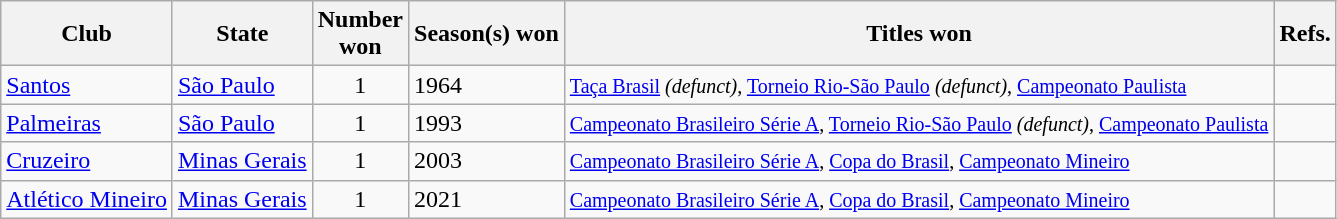<table class="wikitable sortable">
<tr>
<th>Club</th>
<th>State</th>
<th>Number<br>won</th>
<th>Season(s) won</th>
<th>Titles won</th>
<th>Refs.</th>
</tr>
<tr>
<td><a href='#'>Santos</a></td>
<td> <a href='#'>São Paulo</a></td>
<td style="text-align:center">1</td>
<td>1964</td>
<td><small><a href='#'>Taça Brasil</a> <em>(defunct)</em>, <a href='#'>Torneio Rio-São Paulo</a> <em>(defunct)</em>, <a href='#'>Campeonato Paulista</a></small></td>
<td></td>
</tr>
<tr>
<td><a href='#'>Palmeiras</a></td>
<td> <a href='#'>São Paulo</a></td>
<td style="text-align:center">1</td>
<td>1993</td>
<td><small><a href='#'>Campeonato Brasileiro Série A</a>, <a href='#'>Torneio Rio-São Paulo</a> <em>(defunct)</em>, <a href='#'>Campeonato Paulista</a></small></td>
<td></td>
</tr>
<tr>
<td><a href='#'>Cruzeiro</a></td>
<td> <a href='#'>Minas Gerais</a></td>
<td style="text-align:center">1</td>
<td>2003</td>
<td><small><a href='#'>Campeonato Brasileiro Série A</a>, <a href='#'>Copa do Brasil</a>, <a href='#'>Campeonato Mineiro</a></small></td>
<td></td>
</tr>
<tr>
<td><a href='#'>Atlético Mineiro</a></td>
<td> <a href='#'>Minas Gerais</a></td>
<td style="text-align:center">1</td>
<td>2021</td>
<td><small><a href='#'>Campeonato Brasileiro Série A</a>, <a href='#'>Copa do Brasil</a>, <a href='#'>Campeonato Mineiro</a></small></td>
<td></td>
</tr>
</table>
